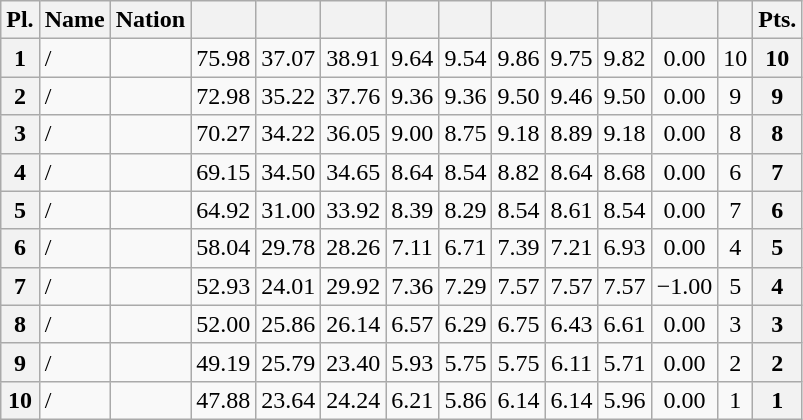<table class="wikitable sortable" style="text-align:center">
<tr>
<th>Pl.</th>
<th>Name</th>
<th>Nation</th>
<th></th>
<th></th>
<th></th>
<th></th>
<th></th>
<th></th>
<th></th>
<th></th>
<th></th>
<th></th>
<th>Pts.</th>
</tr>
<tr>
<th>1</th>
<td align=left> / </td>
<td align=left></td>
<td>75.98</td>
<td>37.07</td>
<td>38.91</td>
<td>9.64</td>
<td>9.54</td>
<td>9.86</td>
<td>9.75</td>
<td>9.82</td>
<td>0.00</td>
<td>10</td>
<th>10</th>
</tr>
<tr>
<th>2</th>
<td align=left> / </td>
<td align=left></td>
<td>72.98</td>
<td>35.22</td>
<td>37.76</td>
<td>9.36</td>
<td>9.36</td>
<td>9.50</td>
<td>9.46</td>
<td>9.50</td>
<td>0.00</td>
<td>9</td>
<th>9</th>
</tr>
<tr>
<th>3</th>
<td align=left> / </td>
<td align=left></td>
<td>70.27</td>
<td>34.22</td>
<td>36.05</td>
<td>9.00</td>
<td>8.75</td>
<td>9.18</td>
<td>8.89</td>
<td>9.18</td>
<td>0.00</td>
<td>8</td>
<th>8</th>
</tr>
<tr>
<th>4</th>
<td align=left> / </td>
<td align=left></td>
<td>69.15</td>
<td>34.50</td>
<td>34.65</td>
<td>8.64</td>
<td>8.54</td>
<td>8.82</td>
<td>8.64</td>
<td>8.68</td>
<td>0.00</td>
<td>6</td>
<th>7</th>
</tr>
<tr>
<th>5</th>
<td align=left> / </td>
<td align=left></td>
<td>64.92</td>
<td>31.00</td>
<td>33.92</td>
<td>8.39</td>
<td>8.29</td>
<td>8.54</td>
<td>8.61</td>
<td>8.54</td>
<td>0.00</td>
<td>7</td>
<th>6</th>
</tr>
<tr>
<th>6</th>
<td align=left> / </td>
<td align=left></td>
<td>58.04</td>
<td>29.78</td>
<td>28.26</td>
<td>7.11</td>
<td>6.71</td>
<td>7.39</td>
<td>7.21</td>
<td>6.93</td>
<td>0.00</td>
<td>4</td>
<th>5</th>
</tr>
<tr>
<th>7</th>
<td align=left> / </td>
<td align=left></td>
<td>52.93</td>
<td>24.01</td>
<td>29.92</td>
<td>7.36</td>
<td>7.29</td>
<td>7.57</td>
<td>7.57</td>
<td>7.57</td>
<td>−1.00</td>
<td>5</td>
<th>4</th>
</tr>
<tr>
<th>8</th>
<td align=left> / </td>
<td align=left></td>
<td>52.00</td>
<td>25.86</td>
<td>26.14</td>
<td>6.57</td>
<td>6.29</td>
<td>6.75</td>
<td>6.43</td>
<td>6.61</td>
<td>0.00</td>
<td>3</td>
<th>3</th>
</tr>
<tr>
<th>9</th>
<td align=left> / </td>
<td align=left></td>
<td>49.19</td>
<td>25.79</td>
<td>23.40</td>
<td>5.93</td>
<td>5.75</td>
<td>5.75</td>
<td>6.11</td>
<td>5.71</td>
<td>0.00</td>
<td>2</td>
<th>2</th>
</tr>
<tr>
<th>10</th>
<td align=left> / </td>
<td align=left></td>
<td>47.88</td>
<td>23.64</td>
<td>24.24</td>
<td>6.21</td>
<td>5.86</td>
<td>6.14</td>
<td>6.14</td>
<td>5.96</td>
<td>0.00</td>
<td>1</td>
<th>1</th>
</tr>
</table>
